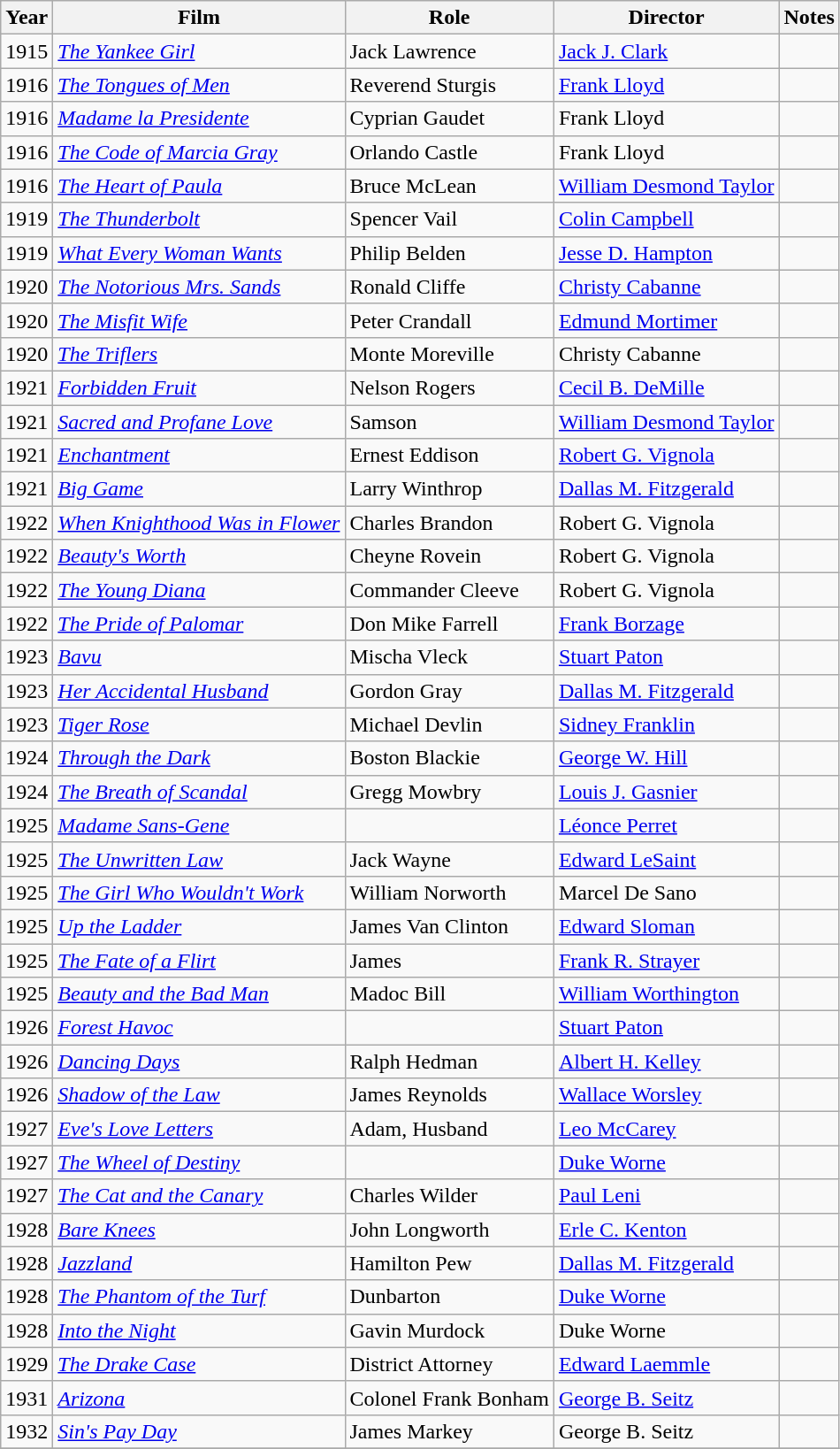<table class="wikitable sortable">
<tr>
<th>Year</th>
<th>Film</th>
<th>Role</th>
<th>Director</th>
<th class="unsortable">Notes</th>
</tr>
<tr>
<td>1915</td>
<td><em><a href='#'>The Yankee Girl</a></em></td>
<td>Jack Lawrence</td>
<td><a href='#'>Jack J. Clark</a></td>
<td></td>
</tr>
<tr>
<td>1916</td>
<td><em><a href='#'>The Tongues of Men</a></em></td>
<td>Reverend Sturgis</td>
<td><a href='#'>Frank Lloyd</a></td>
<td></td>
</tr>
<tr>
<td>1916</td>
<td><em><a href='#'>Madame la Presidente</a></em></td>
<td>Cyprian Gaudet</td>
<td>Frank Lloyd</td>
<td></td>
</tr>
<tr>
<td>1916</td>
<td><em><a href='#'>The Code of Marcia Gray</a></em></td>
<td>Orlando Castle</td>
<td>Frank Lloyd</td>
<td></td>
</tr>
<tr>
<td>1916</td>
<td><em><a href='#'>The Heart of Paula</a></em></td>
<td>Bruce McLean</td>
<td><a href='#'>William Desmond Taylor</a></td>
<td></td>
</tr>
<tr>
<td>1919</td>
<td><em><a href='#'>The Thunderbolt</a></em></td>
<td>Spencer Vail</td>
<td><a href='#'>Colin Campbell</a></td>
<td></td>
</tr>
<tr>
<td>1919</td>
<td><em><a href='#'>What Every Woman Wants</a></em></td>
<td>Philip Belden</td>
<td><a href='#'>Jesse D. Hampton</a></td>
<td></td>
</tr>
<tr>
<td>1920</td>
<td><em><a href='#'>The Notorious Mrs. Sands</a></em></td>
<td>Ronald Cliffe</td>
<td><a href='#'>Christy Cabanne</a></td>
<td></td>
</tr>
<tr>
<td>1920</td>
<td><em><a href='#'>The Misfit Wife</a></em></td>
<td>Peter Crandall</td>
<td><a href='#'>Edmund Mortimer</a></td>
<td></td>
</tr>
<tr>
<td>1920</td>
<td><em><a href='#'>The Triflers</a></em></td>
<td>Monte Moreville</td>
<td>Christy Cabanne</td>
<td></td>
</tr>
<tr>
<td>1921</td>
<td><em><a href='#'>Forbidden Fruit</a></em></td>
<td>Nelson Rogers</td>
<td><a href='#'>Cecil B. DeMille</a></td>
<td></td>
</tr>
<tr>
<td>1921</td>
<td><em><a href='#'>Sacred and Profane Love</a></em></td>
<td>Samson</td>
<td><a href='#'>William Desmond Taylor</a></td>
<td></td>
</tr>
<tr>
<td>1921</td>
<td><em><a href='#'>Enchantment</a></em></td>
<td>Ernest Eddison</td>
<td><a href='#'>Robert G. Vignola</a></td>
<td></td>
</tr>
<tr>
<td>1921</td>
<td><em><a href='#'>Big Game</a></em></td>
<td>Larry Winthrop</td>
<td><a href='#'>Dallas M. Fitzgerald</a></td>
<td></td>
</tr>
<tr>
<td>1922</td>
<td><em><a href='#'>When Knighthood Was in Flower</a></em></td>
<td>Charles Brandon</td>
<td>Robert G. Vignola</td>
<td></td>
</tr>
<tr>
<td>1922</td>
<td><em><a href='#'>Beauty's Worth</a></em></td>
<td>Cheyne Rovein</td>
<td>Robert G. Vignola</td>
<td></td>
</tr>
<tr>
<td>1922</td>
<td><em><a href='#'>The Young Diana</a></em></td>
<td>Commander Cleeve</td>
<td>Robert G. Vignola</td>
<td></td>
</tr>
<tr>
<td>1922</td>
<td><em><a href='#'>The Pride of Palomar</a></em></td>
<td>Don Mike Farrell</td>
<td><a href='#'>Frank Borzage</a></td>
<td></td>
</tr>
<tr>
<td>1923</td>
<td><em><a href='#'>Bavu</a></em></td>
<td>Mischa Vleck</td>
<td><a href='#'>Stuart Paton</a></td>
<td></td>
</tr>
<tr>
<td>1923</td>
<td><em><a href='#'>Her Accidental Husband</a></em></td>
<td>Gordon Gray</td>
<td><a href='#'>Dallas M. Fitzgerald</a></td>
<td></td>
</tr>
<tr>
<td>1923</td>
<td><em><a href='#'>Tiger Rose</a></em></td>
<td>Michael Devlin</td>
<td><a href='#'>Sidney Franklin</a></td>
<td></td>
</tr>
<tr>
<td>1924</td>
<td><em><a href='#'>Through the Dark</a></em></td>
<td>Boston Blackie</td>
<td><a href='#'>George W. Hill</a></td>
<td></td>
</tr>
<tr>
<td>1924</td>
<td><em><a href='#'>The Breath of Scandal</a></em></td>
<td>Gregg Mowbry</td>
<td><a href='#'>Louis J. Gasnier</a></td>
<td></td>
</tr>
<tr>
<td>1925</td>
<td><em><a href='#'>Madame Sans-Gene</a></em></td>
<td></td>
<td><a href='#'>Léonce Perret</a></td>
<td></td>
</tr>
<tr>
<td>1925</td>
<td><em><a href='#'>The Unwritten Law</a></em></td>
<td>Jack Wayne</td>
<td><a href='#'>Edward LeSaint</a></td>
<td></td>
</tr>
<tr>
<td>1925</td>
<td><em><a href='#'>The Girl Who Wouldn't Work</a></em></td>
<td>William Norworth</td>
<td>Marcel De Sano</td>
<td></td>
</tr>
<tr>
<td>1925</td>
<td><em><a href='#'>Up the Ladder</a></em></td>
<td>James Van Clinton</td>
<td><a href='#'>Edward Sloman</a></td>
<td></td>
</tr>
<tr>
<td>1925</td>
<td><em><a href='#'>The Fate of a Flirt</a></em></td>
<td>James</td>
<td><a href='#'>Frank R. Strayer</a></td>
<td></td>
</tr>
<tr>
<td>1925</td>
<td><em><a href='#'>Beauty and the Bad Man</a></em></td>
<td>Madoc Bill</td>
<td><a href='#'>William Worthington</a></td>
<td></td>
</tr>
<tr>
<td>1926</td>
<td><em><a href='#'>Forest Havoc</a></em></td>
<td></td>
<td><a href='#'>Stuart Paton</a></td>
<td></td>
</tr>
<tr>
<td>1926</td>
<td><em><a href='#'>Dancing Days</a></em></td>
<td>Ralph Hedman</td>
<td><a href='#'>Albert H. Kelley</a></td>
<td></td>
</tr>
<tr>
<td>1926</td>
<td><em><a href='#'>Shadow of the Law</a></em></td>
<td>James Reynolds</td>
<td><a href='#'>Wallace Worsley</a></td>
<td></td>
</tr>
<tr>
<td>1927</td>
<td><em><a href='#'>Eve's Love Letters</a></em></td>
<td>Adam, Husband</td>
<td><a href='#'>Leo McCarey</a></td>
<td></td>
</tr>
<tr>
<td>1927</td>
<td><em><a href='#'>The Wheel of Destiny</a></em></td>
<td></td>
<td><a href='#'>Duke Worne</a></td>
<td></td>
</tr>
<tr>
<td>1927</td>
<td><em><a href='#'>The Cat and the Canary</a></em></td>
<td>Charles Wilder</td>
<td><a href='#'>Paul Leni</a></td>
<td></td>
</tr>
<tr>
<td>1928</td>
<td><em><a href='#'>Bare Knees</a></em></td>
<td>John Longworth</td>
<td><a href='#'>Erle C. Kenton</a></td>
<td></td>
</tr>
<tr>
<td>1928</td>
<td><em><a href='#'>Jazzland</a></em></td>
<td>Hamilton Pew</td>
<td><a href='#'>Dallas M. Fitzgerald</a></td>
<td></td>
</tr>
<tr>
<td>1928</td>
<td><em><a href='#'>The Phantom of the Turf</a></em></td>
<td>Dunbarton</td>
<td><a href='#'>Duke Worne</a></td>
<td></td>
</tr>
<tr>
<td>1928</td>
<td><em><a href='#'>Into the Night</a></em></td>
<td>Gavin Murdock</td>
<td>Duke Worne</td>
<td></td>
</tr>
<tr>
<td>1929</td>
<td><em><a href='#'>The Drake Case</a></em></td>
<td>District Attorney</td>
<td><a href='#'>Edward Laemmle</a></td>
<td></td>
</tr>
<tr>
<td>1931</td>
<td><em><a href='#'>Arizona</a></em></td>
<td>Colonel Frank Bonham</td>
<td><a href='#'>George B. Seitz</a></td>
<td></td>
</tr>
<tr>
<td>1932</td>
<td><em><a href='#'>Sin's Pay Day</a></em></td>
<td>James Markey</td>
<td>George B. Seitz</td>
<td></td>
</tr>
<tr>
</tr>
</table>
